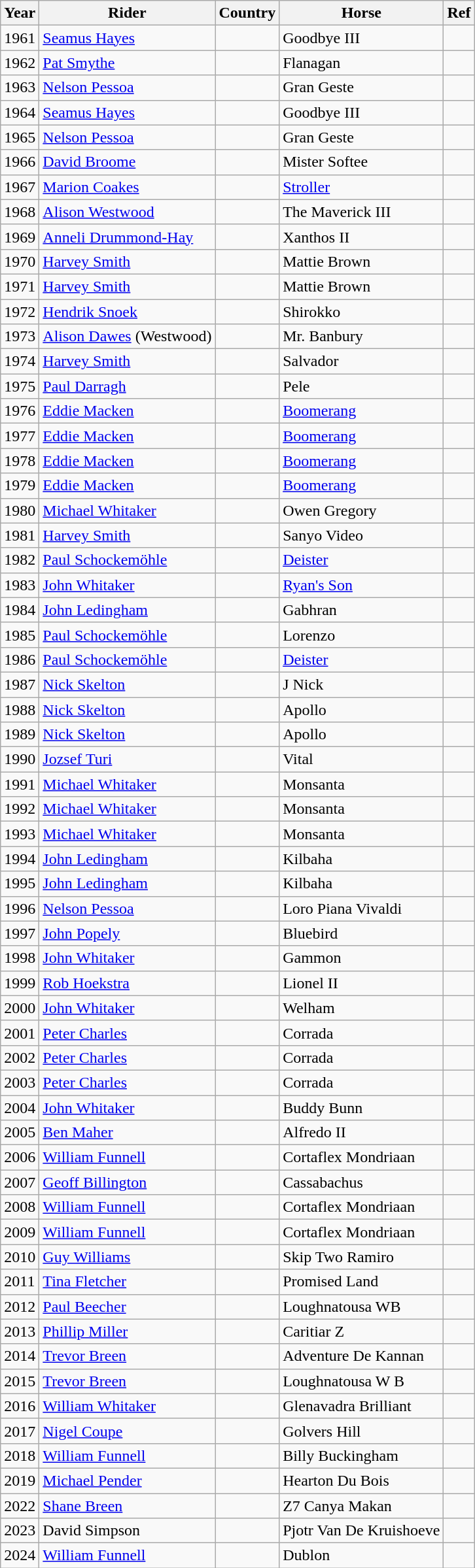<table class="wikitable">
<tr>
<th>Year</th>
<th>Rider</th>
<th>Country</th>
<th>Horse</th>
<th>Ref</th>
</tr>
<tr>
<td>1961</td>
<td><a href='#'>Seamus Hayes</a></td>
<td></td>
<td>Goodbye III</td>
<td></td>
</tr>
<tr>
<td>1962</td>
<td><a href='#'>Pat Smythe</a></td>
<td></td>
<td>Flanagan</td>
<td></td>
</tr>
<tr>
<td>1963</td>
<td><a href='#'>Nelson Pessoa</a></td>
<td></td>
<td>Gran Geste</td>
<td></td>
</tr>
<tr>
<td>1964</td>
<td><a href='#'>Seamus Hayes</a></td>
<td></td>
<td>Goodbye III</td>
<td></td>
</tr>
<tr>
<td>1965</td>
<td><a href='#'>Nelson Pessoa</a></td>
<td></td>
<td>Gran Geste</td>
<td></td>
</tr>
<tr>
<td>1966</td>
<td><a href='#'>David Broome</a></td>
<td></td>
<td>Mister Softee</td>
<td></td>
</tr>
<tr>
<td>1967</td>
<td><a href='#'>Marion Coakes</a></td>
<td></td>
<td><a href='#'>Stroller</a></td>
<td></td>
</tr>
<tr>
<td>1968</td>
<td><a href='#'>Alison Westwood</a></td>
<td></td>
<td>The Maverick  III</td>
<td></td>
</tr>
<tr>
<td>1969</td>
<td><a href='#'>Anneli Drummond-Hay</a></td>
<td></td>
<td>Xanthos   II</td>
<td></td>
</tr>
<tr>
<td>1970</td>
<td><a href='#'>Harvey Smith</a></td>
<td></td>
<td>Mattie Brown</td>
<td></td>
</tr>
<tr>
<td>1971</td>
<td><a href='#'>Harvey Smith</a></td>
<td></td>
<td>Mattie Brown</td>
<td></td>
</tr>
<tr>
<td>1972</td>
<td><a href='#'>Hendrik Snoek</a></td>
<td></td>
<td>Shirokko</td>
<td></td>
</tr>
<tr>
<td>1973</td>
<td><a href='#'>Alison Dawes</a>  (Westwood)</td>
<td></td>
<td>Mr. Banbury</td>
<td></td>
</tr>
<tr>
<td>1974</td>
<td><a href='#'>Harvey Smith</a></td>
<td></td>
<td>Salvador</td>
<td></td>
</tr>
<tr>
<td>1975</td>
<td><a href='#'>Paul Darragh</a></td>
<td></td>
<td>Pele</td>
<td></td>
</tr>
<tr>
<td>1976</td>
<td><a href='#'>Eddie Macken</a></td>
<td></td>
<td><a href='#'>Boomerang</a></td>
<td></td>
</tr>
<tr>
<td>1977</td>
<td><a href='#'>Eddie Macken</a></td>
<td></td>
<td><a href='#'>Boomerang</a></td>
<td></td>
</tr>
<tr>
<td>1978</td>
<td><a href='#'>Eddie Macken</a></td>
<td></td>
<td><a href='#'>Boomerang</a></td>
<td></td>
</tr>
<tr>
<td>1979</td>
<td><a href='#'>Eddie Macken</a></td>
<td></td>
<td><a href='#'>Boomerang</a></td>
<td></td>
</tr>
<tr>
<td>1980</td>
<td><a href='#'>Michael Whitaker</a></td>
<td></td>
<td>Owen Gregory</td>
<td></td>
</tr>
<tr>
<td>1981</td>
<td><a href='#'>Harvey Smith</a></td>
<td></td>
<td>Sanyo Video</td>
<td></td>
</tr>
<tr>
<td>1982</td>
<td><a href='#'>Paul Schockemöhle</a></td>
<td></td>
<td><a href='#'>Deister</a></td>
<td></td>
</tr>
<tr>
<td>1983</td>
<td><a href='#'>John Whitaker</a></td>
<td></td>
<td><a href='#'>Ryan's Son</a></td>
<td></td>
</tr>
<tr>
<td>1984</td>
<td><a href='#'>John Ledingham</a></td>
<td></td>
<td>Gabhran</td>
<td></td>
</tr>
<tr>
<td>1985</td>
<td><a href='#'>Paul Schockemöhle</a></td>
<td></td>
<td>Lorenzo</td>
<td></td>
</tr>
<tr>
<td>1986</td>
<td><a href='#'>Paul Schockemöhle</a></td>
<td></td>
<td><a href='#'>Deister</a></td>
<td></td>
</tr>
<tr>
<td>1987</td>
<td><a href='#'>Nick Skelton</a></td>
<td></td>
<td>J Nick</td>
<td></td>
</tr>
<tr>
<td>1988</td>
<td><a href='#'>Nick Skelton</a></td>
<td></td>
<td>Apollo</td>
<td></td>
</tr>
<tr>
<td>1989</td>
<td><a href='#'>Nick Skelton</a></td>
<td></td>
<td>Apollo</td>
<td></td>
</tr>
<tr>
<td>1990</td>
<td><a href='#'>Jozsef Turi</a></td>
<td></td>
<td>Vital</td>
<td></td>
</tr>
<tr>
<td>1991</td>
<td><a href='#'>Michael Whitaker</a></td>
<td></td>
<td>Monsanta</td>
<td></td>
</tr>
<tr>
<td>1992</td>
<td><a href='#'>Michael Whitaker</a></td>
<td></td>
<td>Monsanta</td>
<td></td>
</tr>
<tr>
<td>1993</td>
<td><a href='#'>Michael Whitaker</a></td>
<td></td>
<td>Monsanta</td>
<td></td>
</tr>
<tr>
<td>1994</td>
<td><a href='#'>John Ledingham</a></td>
<td></td>
<td>Kilbaha</td>
<td></td>
</tr>
<tr>
<td>1995</td>
<td><a href='#'>John Ledingham</a></td>
<td></td>
<td>Kilbaha</td>
<td></td>
</tr>
<tr>
<td>1996</td>
<td><a href='#'>Nelson Pessoa</a></td>
<td></td>
<td>Loro Piana Vivaldi</td>
<td></td>
</tr>
<tr>
<td>1997</td>
<td><a href='#'>John Popely</a></td>
<td></td>
<td>Bluebird</td>
<td></td>
</tr>
<tr>
<td>1998</td>
<td><a href='#'>John Whitaker</a></td>
<td></td>
<td>Gammon</td>
<td></td>
</tr>
<tr>
<td>1999</td>
<td><a href='#'>Rob Hoekstra</a></td>
<td></td>
<td>Lionel II</td>
<td></td>
</tr>
<tr>
<td>2000</td>
<td><a href='#'>John Whitaker</a></td>
<td></td>
<td>Welham</td>
<td></td>
</tr>
<tr>
<td>2001</td>
<td><a href='#'>Peter Charles</a></td>
<td></td>
<td>Corrada</td>
<td></td>
</tr>
<tr>
<td>2002</td>
<td><a href='#'>Peter Charles</a></td>
<td></td>
<td>Corrada</td>
<td></td>
</tr>
<tr>
<td>2003</td>
<td><a href='#'>Peter Charles</a></td>
<td></td>
<td>Corrada</td>
<td></td>
</tr>
<tr>
<td>2004</td>
<td><a href='#'>John Whitaker</a></td>
<td></td>
<td>Buddy Bunn</td>
<td></td>
</tr>
<tr>
<td>2005</td>
<td><a href='#'>Ben Maher</a></td>
<td></td>
<td>Alfredo II</td>
<td></td>
</tr>
<tr>
<td>2006</td>
<td><a href='#'>William Funnell</a></td>
<td></td>
<td>Cortaflex Mondriaan</td>
<td></td>
</tr>
<tr>
<td>2007</td>
<td><a href='#'>Geoff Billington</a></td>
<td></td>
<td>Cassabachus</td>
<td></td>
</tr>
<tr>
<td>2008</td>
<td><a href='#'>William Funnell</a></td>
<td></td>
<td>Cortaflex Mondriaan</td>
<td></td>
</tr>
<tr>
<td>2009</td>
<td><a href='#'>William Funnell</a></td>
<td></td>
<td>Cortaflex Mondriaan</td>
<td></td>
</tr>
<tr>
<td>2010</td>
<td><a href='#'>Guy Williams</a></td>
<td></td>
<td>Skip Two Ramiro</td>
<td></td>
</tr>
<tr>
<td>2011</td>
<td><a href='#'>Tina Fletcher</a></td>
<td></td>
<td>Promised Land</td>
<td></td>
</tr>
<tr>
<td>2012</td>
<td><a href='#'>Paul Beecher</a></td>
<td></td>
<td>Loughnatousa WB</td>
<td></td>
</tr>
<tr>
<td>2013</td>
<td><a href='#'>Phillip Miller</a></td>
<td></td>
<td>Caritiar Z</td>
<td></td>
</tr>
<tr>
<td>2014</td>
<td><a href='#'>Trevor Breen</a></td>
<td></td>
<td>Adventure De Kannan</td>
<td></td>
</tr>
<tr>
<td>2015</td>
<td><a href='#'>Trevor Breen</a></td>
<td></td>
<td>Loughnatousa W B</td>
<td></td>
</tr>
<tr>
<td>2016</td>
<td><a href='#'>William Whitaker</a></td>
<td></td>
<td>Glenavadra Brilliant</td>
<td></td>
</tr>
<tr>
<td>2017</td>
<td><a href='#'>Nigel Coupe</a></td>
<td></td>
<td>Golvers Hill</td>
<td></td>
</tr>
<tr>
<td>2018</td>
<td><a href='#'>William Funnell</a></td>
<td></td>
<td>Billy Buckingham</td>
<td></td>
</tr>
<tr>
<td>2019</td>
<td><a href='#'>Michael Pender</a></td>
<td></td>
<td>Hearton Du Bois</td>
<td></td>
</tr>
<tr>
<td>2022</td>
<td><a href='#'>Shane Breen</a></td>
<td></td>
<td>Z7 Canya Makan</td>
<td></td>
</tr>
<tr>
<td>2023</td>
<td>David Simpson</td>
<td></td>
<td>Pjotr Van De Kruishoeve</td>
<td></td>
</tr>
<tr>
<td>2024</td>
<td><a href='#'>William Funnell</a></td>
<td></td>
<td>Dublon</td>
<td></td>
</tr>
</table>
